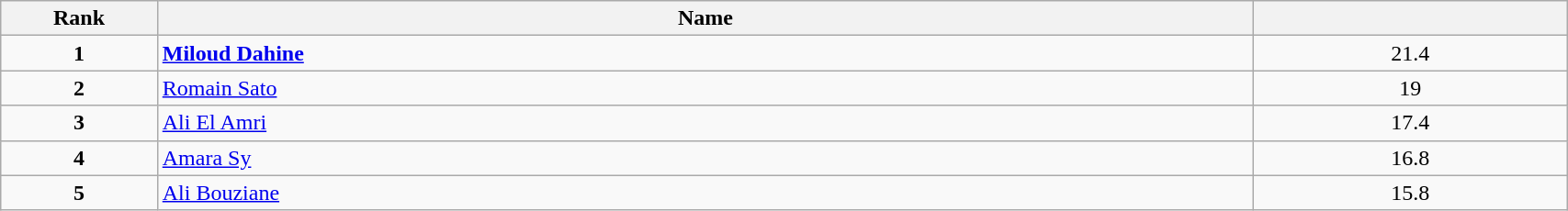<table class="wikitable" style="width:90%;">
<tr>
<th style="width:10%;">Rank</th>
<th style="width:70%;">Name</th>
<th style="width:20%;";"></th>
</tr>
<tr align=center>
<td><strong>1</strong></td>
<td align=left> <strong><a href='#'>Miloud Dahine</a></strong></td>
<td>21.4</td>
</tr>
<tr align=center>
<td><strong>2</strong></td>
<td align=left> <a href='#'>Romain Sato</a></td>
<td>19</td>
</tr>
<tr align=center>
<td><strong>3</strong></td>
<td align=left> <a href='#'>Ali El Amri</a></td>
<td>17.4</td>
</tr>
<tr align=center>
<td><strong>4</strong></td>
<td align=left> <a href='#'>Amara Sy</a></td>
<td>16.8</td>
</tr>
<tr align=center>
<td><strong>5</strong></td>
<td align=left> <a href='#'>Ali Bouziane</a></td>
<td>15.8</td>
</tr>
</table>
